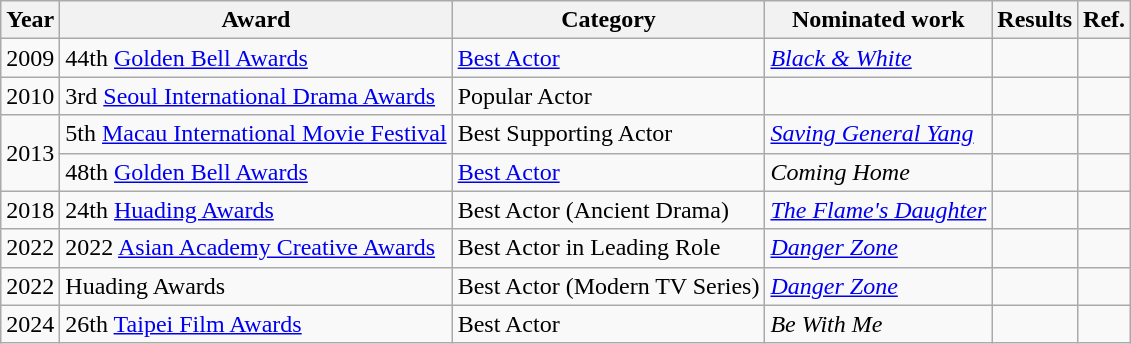<table class="wikitable">
<tr>
<th>Year</th>
<th>Award</th>
<th>Category</th>
<th>Nominated work</th>
<th>Results</th>
<th>Ref.</th>
</tr>
<tr>
<td>2009</td>
<td>44th <a href='#'>Golden Bell Awards</a></td>
<td><a href='#'>Best Actor</a></td>
<td><em><a href='#'>Black & White</a></em></td>
<td></td>
<td></td>
</tr>
<tr>
<td>2010</td>
<td>3rd <a href='#'>Seoul International Drama Awards</a></td>
<td>Popular Actor</td>
<td></td>
<td></td>
<td></td>
</tr>
<tr>
<td rowspan=2>2013</td>
<td>5th <a href='#'>Macau International Movie Festival</a></td>
<td>Best Supporting Actor</td>
<td><em><a href='#'>Saving General Yang</a></em></td>
<td></td>
<td></td>
</tr>
<tr>
<td>48th <a href='#'>Golden Bell Awards</a></td>
<td><a href='#'>Best Actor</a></td>
<td><em>Coming Home</em></td>
<td></td>
<td></td>
</tr>
<tr>
<td>2018</td>
<td>24th <a href='#'>Huading Awards</a></td>
<td>Best Actor (Ancient Drama)</td>
<td><em><a href='#'>The Flame's Daughter</a></em></td>
<td></td>
<td></td>
</tr>
<tr>
<td>2022</td>
<td>2022 <a href='#'>Asian Academy Creative Awards</a></td>
<td>Best Actor in Leading Role</td>
<td><em><a href='#'>Danger Zone</a></em></td>
<td></td>
<td></td>
</tr>
<tr>
<td>2022</td>
<td>Huading Awards</td>
<td>Best Actor (Modern TV Series)</td>
<td><em><a href='#'>Danger Zone</a></em></td>
<td></td>
<td></td>
</tr>
<tr>
<td>2024</td>
<td>26th <a href='#'>Taipei Film Awards</a></td>
<td>Best Actor</td>
<td><em>Be With Me</em></td>
<td></td>
<td></td>
</tr>
</table>
